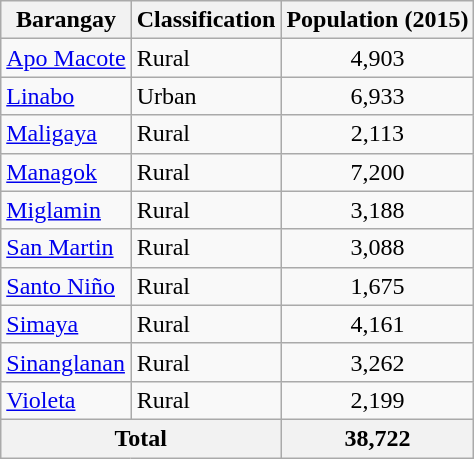<table class="wikitable sortable">
<tr>
<th>Barangay</th>
<th>Classification</th>
<th>Population (2015)</th>
</tr>
<tr>
<td><a href='#'>Apo Macote</a></td>
<td>Rural</td>
<td align="center">4,903</td>
</tr>
<tr>
<td><a href='#'>Linabo</a></td>
<td>Urban</td>
<td align="center">6,933</td>
</tr>
<tr>
<td><a href='#'>Maligaya</a></td>
<td>Rural</td>
<td align="center">2,113</td>
</tr>
<tr>
<td><a href='#'>Managok</a></td>
<td>Rural</td>
<td align="center">7,200</td>
</tr>
<tr>
<td><a href='#'>Miglamin</a></td>
<td>Rural</td>
<td align="center">3,188</td>
</tr>
<tr>
<td><a href='#'>San Martin</a></td>
<td>Rural</td>
<td align="center">3,088</td>
</tr>
<tr>
<td><a href='#'>Santo Niño</a></td>
<td>Rural</td>
<td align="center">1,675</td>
</tr>
<tr>
<td><a href='#'>Simaya</a></td>
<td>Rural</td>
<td align="center">4,161</td>
</tr>
<tr>
<td><a href='#'>Sinanglanan</a></td>
<td>Rural</td>
<td align="center">3,262</td>
</tr>
<tr>
<td><a href='#'>Violeta</a></td>
<td>Rural</td>
<td align="center">2,199</td>
</tr>
<tr>
<th colspan="2">Total</th>
<th>38,722</th>
</tr>
</table>
